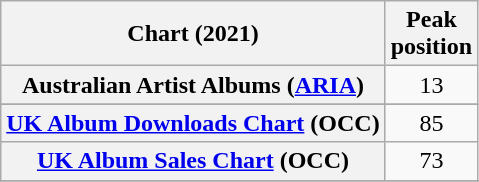<table class="wikitable sortable plainrowheaders" style="text-align:center;">
<tr>
<th scope="col">Chart (2021)</th>
<th scope="col">Peak<br>position</th>
</tr>
<tr>
<th scope="row">Australian Artist Albums (<a href='#'>ARIA</a>)</th>
<td>13</td>
</tr>
<tr>
</tr>
<tr>
<th scope="row"><a href='#'>UK Album Downloads Chart</a> (OCC)</th>
<td>85</td>
</tr>
<tr>
<th scope="row"><a href='#'>UK Album Sales Chart</a> (OCC)</th>
<td>73</td>
</tr>
<tr>
</tr>
<tr>
</tr>
</table>
